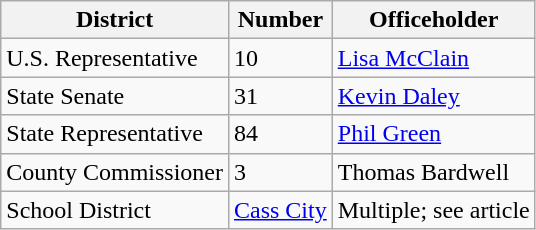<table class="wikitable">
<tr>
<th>District</th>
<th>Number</th>
<th>Officeholder</th>
</tr>
<tr>
<td>U.S. Representative</td>
<td>10 </td>
<td><a href='#'>Lisa McClain</a></td>
</tr>
<tr>
<td>State Senate</td>
<td>31 </td>
<td><a href='#'>Kevin Daley</a></td>
</tr>
<tr>
<td>State Representative</td>
<td>84 </td>
<td><a href='#'>Phil Green</a></td>
</tr>
<tr>
<td>County Commissioner</td>
<td>3</td>
<td>Thomas Bardwell</td>
</tr>
<tr>
<td>School District</td>
<td><a href='#'>Cass City</a></td>
<td>Multiple; see article</td>
</tr>
</table>
